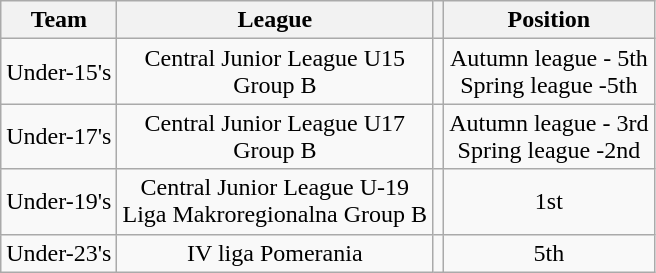<table class="wikitable" style="text-align: center">
<tr>
<th>Team</th>
<th>League</th>
<th></th>
<th>Position</th>
</tr>
<tr>
<td>Under-15's</td>
<td>Central Junior League U15<br>Group B</td>
<td></td>
<td>Autumn league - 5th<br>Spring league -5th</td>
</tr>
<tr>
<td>Under-17's</td>
<td>Central Junior League U17<br>Group B</td>
<td></td>
<td>Autumn league - 3rd<br>Spring league -2nd</td>
</tr>
<tr>
<td>Under-19's</td>
<td>Central Junior League U-19<br>Liga Makroregionalna Group B</td>
<td></td>
<td>1st</td>
</tr>
<tr>
<td>Under-23's</td>
<td>IV liga Pomerania</td>
<td></td>
<td>5th</td>
</tr>
</table>
